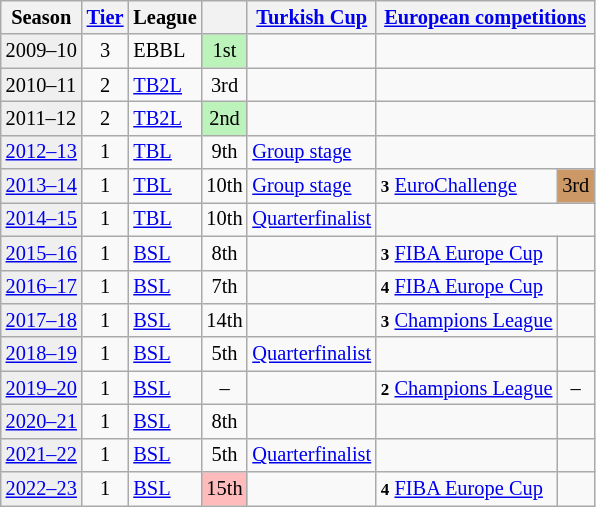<table class="wikitable" style="font-size:85%">
<tr>
<th>Season</th>
<th><a href='#'>Tier</a></th>
<th>League</th>
<th></th>
<th><a href='#'>Turkish Cup</a></th>
<th colspan=3><a href='#'>European competitions</a></th>
</tr>
<tr>
<td style="background:#efefef;">2009–10</td>
<td style="text-align:center;">3</td>
<td>EBBL</td>
<td style="background:#BBF3BB; text-align:center;">1st</td>
<td></td>
<td colspan=2></td>
</tr>
<tr>
<td style="background:#efefef;">2010–11</td>
<td style="text-align:center;">2</td>
<td><a href='#'>TB2L</a></td>
<td style="text-align:center;">3rd</td>
<td></td>
<td colspan=2></td>
</tr>
<tr>
<td style="background:#efefef;">2011–12</td>
<td style="text-align:center;">2</td>
<td><a href='#'>TB2L</a></td>
<td style="background:#BBF3BB; text-align:center;">2nd</td>
<td></td>
<td colspan=2></td>
</tr>
<tr>
<td style="background:#efefef;"><a href='#'>2012–13</a></td>
<td style="text-align:center;">1</td>
<td><a href='#'>TBL</a></td>
<td style="text-align:center;">9th</td>
<td><a href='#'>Group stage</a></td>
<td colspan=2></td>
</tr>
<tr>
<td style="background:#efefef;"><a href='#'>2013–14</a></td>
<td style="text-align:center;">1</td>
<td><a href='#'>TBL</a></td>
<td style="text-align:center;">10th</td>
<td><a href='#'>Group stage</a></td>
<td><small><strong>3</strong></small> <a href='#'>EuroChallenge</a></td>
<td style="background:#CC9966" align=center>3rd</td>
</tr>
<tr>
<td style="background:#efefef;"><a href='#'>2014–15</a></td>
<td style="text-align:center;">1</td>
<td><a href='#'>TBL</a></td>
<td style="text-align:center;">10th</td>
<td><a href='#'>Quarterfinalist</a></td>
<td colspan=2></td>
</tr>
<tr>
<td style="background:#efefef;"><a href='#'>2015–16</a></td>
<td style="text-align:center;">1</td>
<td><a href='#'>BSL</a></td>
<td align=center>8th</td>
<td></td>
<td><small><strong>3</strong></small> <a href='#'>FIBA Europe Cup</a></td>
<td align=center></td>
</tr>
<tr>
<td style="background:#efefef;"><a href='#'>2016–17</a></td>
<td style="text-align:center;">1</td>
<td><a href='#'>BSL</a></td>
<td align=center>7th</td>
<td></td>
<td><small><strong>4</strong></small> <a href='#'>FIBA Europe Cup</a></td>
<td align=center></td>
</tr>
<tr>
<td style="background:#efefef;"><a href='#'>2017–18</a></td>
<td style="text-align:center;">1</td>
<td><a href='#'>BSL</a></td>
<td align=center>14th</td>
<td></td>
<td><small><strong>3</strong></small> <a href='#'>Champions League</a></td>
<td align=center></td>
</tr>
<tr>
<td style="background:#efefef;"><a href='#'>2018–19</a></td>
<td style="text-align:center;">1</td>
<td><a href='#'>BSL</a></td>
<td align=center>5th</td>
<td><a href='#'>Quarterfinalist</a></td>
<td></td>
<td></td>
</tr>
<tr>
<td bgcolor=#efefef><a href='#'>2019–20</a></td>
<td style="text-align:center;">1</td>
<td align=left><a href='#'>BSL</a></td>
<td align="center">–</td>
<td align=left></td>
<td align=left><small><strong>2</strong></small> <a href='#'>Champions League</a></td>
<td align=center>–</td>
</tr>
<tr>
<td bgcolor=#efefef><a href='#'>2020–21</a></td>
<td style="text-align:center;">1</td>
<td align=left><a href='#'>BSL</a></td>
<td align="center">8th</td>
<td align=left></td>
<td align=left></td>
<td></td>
</tr>
<tr>
<td bgcolor=#efefef><a href='#'>2021–22</a></td>
<td style="text-align:center;">1</td>
<td align=left><a href='#'>BSL</a></td>
<td align="center">5th</td>
<td align=left><a href='#'>Quarterfinalist</a></td>
<td align=left></td>
</tr>
<tr>
<td bgcolor=#efefef><a href='#'>2022–23</a></td>
<td style="text-align:center;">1</td>
<td align=left><a href='#'>BSL</a></td>
<td style="text-align:center;" bgcolor=#FFBBBB>15th</td>
<td></td>
<td align=left><small><strong>4</strong></small> <a href='#'>FIBA Europe Cup</a></td>
<td align=center></td>
</tr>
</table>
